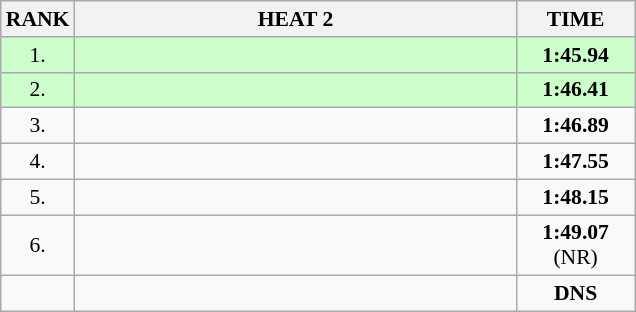<table class="wikitable" style="border-collapse: collapse; font-size: 90%;">
<tr>
<th>RANK</th>
<th style="width: 20em">HEAT 2</th>
<th style="width: 5em">TIME</th>
</tr>
<tr style="background:#ccffcc;">
<td align="center">1.</td>
<td></td>
<td align="center"><strong>1:45.94</strong></td>
</tr>
<tr style="background:#ccffcc;">
<td align="center">2.</td>
<td></td>
<td align="center"><strong>1:46.41</strong></td>
</tr>
<tr>
<td align="center">3.</td>
<td></td>
<td align="center"><strong>1:46.89</strong></td>
</tr>
<tr>
<td align="center">4.</td>
<td></td>
<td align="center"><strong>1:47.55</strong></td>
</tr>
<tr>
<td align="center">5.</td>
<td></td>
<td align="center"><strong>1:48.15</strong></td>
</tr>
<tr>
<td align="center">6.</td>
<td></td>
<td align="center"><strong>1:49.07</strong> (NR)</td>
</tr>
<tr>
<td align="center"></td>
<td></td>
<td align="center"><strong>DNS</strong></td>
</tr>
</table>
